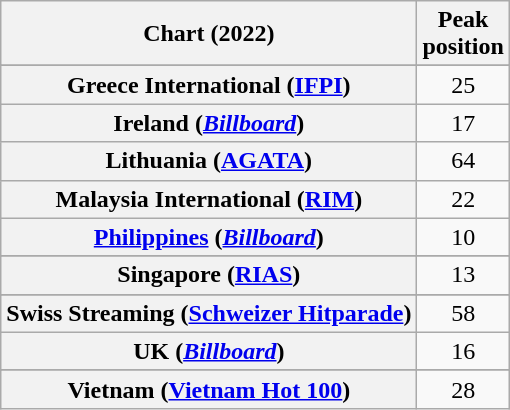<table class="wikitable sortable plainrowheaders" style="text-align:center;">
<tr>
<th>Chart (2022)</th>
<th>Peak<br>position</th>
</tr>
<tr>
</tr>
<tr>
</tr>
<tr>
</tr>
<tr>
</tr>
<tr>
<th scope="row">Greece International (<a href='#'>IFPI</a>)</th>
<td>25</td>
</tr>
<tr>
<th scope="row">Ireland (<em><a href='#'>Billboard</a></em>)</th>
<td>17</td>
</tr>
<tr>
<th scope="row">Lithuania (<a href='#'>AGATA</a>)</th>
<td>64</td>
</tr>
<tr>
<th scope="row">Malaysia International (<a href='#'>RIM</a>)</th>
<td>22</td>
</tr>
<tr>
<th scope="row"><a href='#'>Philippines</a> (<em><a href='#'>Billboard</a></em>)</th>
<td>10</td>
</tr>
<tr>
</tr>
<tr>
<th scope="row">Singapore (<a href='#'>RIAS</a>)</th>
<td>13</td>
</tr>
<tr>
</tr>
<tr>
</tr>
<tr>
</tr>
<tr>
<th scope="row">Swiss Streaming (<a href='#'>Schweizer Hitparade</a>)</th>
<td>58</td>
</tr>
<tr>
<th scope="row">UK (<em><a href='#'>Billboard</a></em>)</th>
<td>16</td>
</tr>
<tr>
</tr>
<tr>
</tr>
<tr>
<th scope="row">Vietnam (<a href='#'>Vietnam Hot 100</a>)</th>
<td>28</td>
</tr>
</table>
